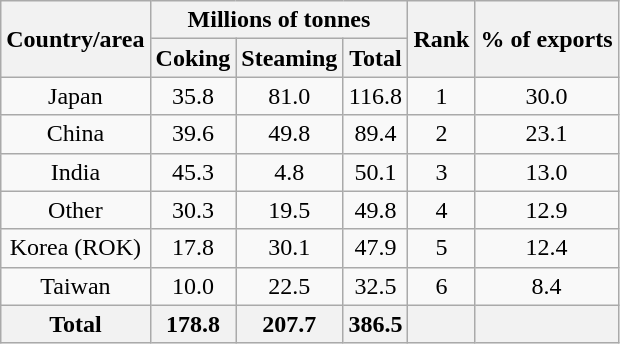<table class="wikitable" align="center" style="text-align:center">
<tr>
<th rowspan=2>Country/area</th>
<th colspan=3>Millions of tonnes</th>
<th rowspan=2>Rank</th>
<th rowspan=2>% of exports</th>
</tr>
<tr>
<th>Coking</th>
<th>Steaming</th>
<th>Total</th>
</tr>
<tr>
<td>Japan</td>
<td>35.8</td>
<td>81.0</td>
<td>116.8</td>
<td>1</td>
<td>30.0</td>
</tr>
<tr>
<td>China</td>
<td>39.6</td>
<td>49.8</td>
<td>89.4</td>
<td>2</td>
<td>23.1</td>
</tr>
<tr>
<td>India</td>
<td>45.3</td>
<td>4.8</td>
<td>50.1</td>
<td>3</td>
<td>13.0</td>
</tr>
<tr>
<td>Other</td>
<td>30.3</td>
<td>19.5</td>
<td>49.8</td>
<td>4</td>
<td>12.9</td>
</tr>
<tr>
<td>Korea (ROK)</td>
<td>17.8</td>
<td>30.1</td>
<td>47.9</td>
<td>5</td>
<td>12.4</td>
</tr>
<tr>
<td>Taiwan</td>
<td>10.0</td>
<td>22.5</td>
<td>32.5</td>
<td>6</td>
<td>8.4</td>
</tr>
<tr>
<th>Total</th>
<th>178.8</th>
<th>207.7</th>
<th>386.5</th>
<th></th>
<th></th>
</tr>
</table>
